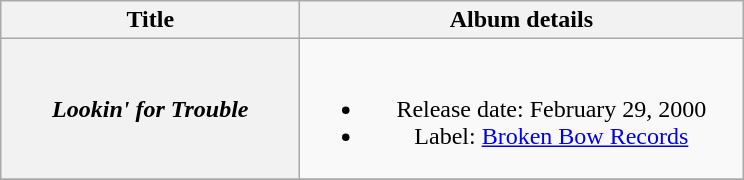<table class="wikitable plainrowheaders" style="text-align:center;">
<tr>
<th style="width:12em;">Title</th>
<th style="width:18em;">Album details</th>
</tr>
<tr>
<th scope="row"><em>Lookin' for Trouble</em></th>
<td><br><ul><li>Release date: February 29, 2000</li><li>Label: <a href='#'>Broken Bow Records</a></li></ul></td>
</tr>
<tr>
</tr>
</table>
